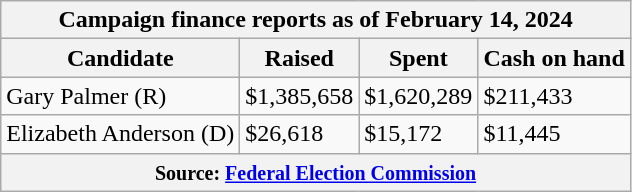<table class="wikitable sortable">
<tr>
<th colspan=4>Campaign finance reports as of February 14, 2024</th>
</tr>
<tr style="text-align:center;">
<th>Candidate</th>
<th>Raised</th>
<th>Spent</th>
<th>Cash on hand</th>
</tr>
<tr>
<td>Gary Palmer (R)</td>
<td>$1,385,658</td>
<td>$1,620,289</td>
<td>$211,433</td>
</tr>
<tr>
<td>Elizabeth Anderson (D)</td>
<td>$26,618</td>
<td>$15,172</td>
<td>$11,445</td>
</tr>
<tr>
<th colspan="4"><small>Source: <a href='#'>Federal Election Commission</a></small></th>
</tr>
</table>
